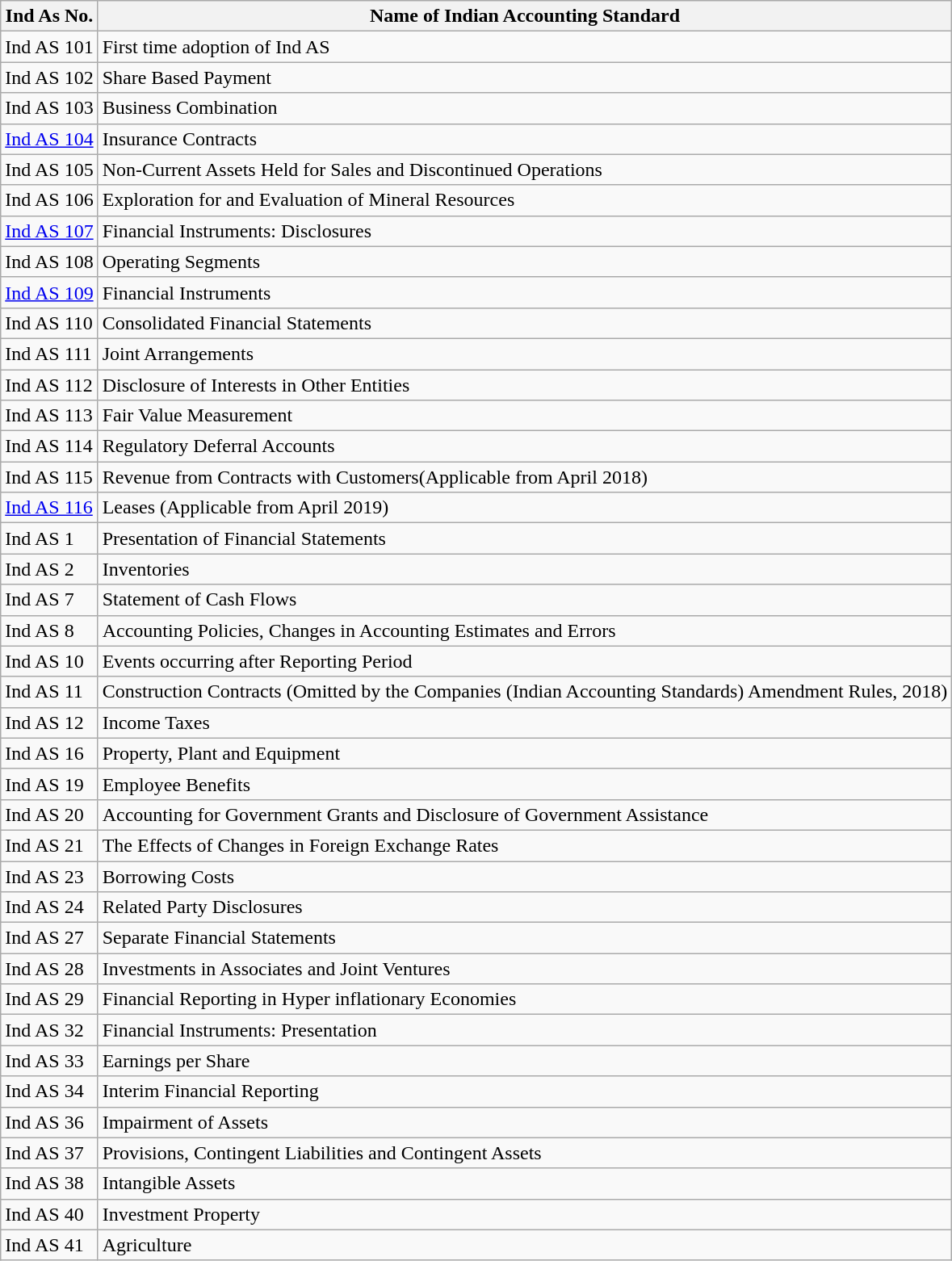<table class="wikitable sortable">
<tr>
<th>Ind As No.</th>
<th>Name of Indian Accounting Standard</th>
</tr>
<tr>
<td>Ind AS 101</td>
<td>First time adoption of Ind AS</td>
</tr>
<tr>
<td>Ind AS 102</td>
<td>Share Based Payment</td>
</tr>
<tr>
<td>Ind AS 103</td>
<td>Business Combination</td>
</tr>
<tr>
<td><a href='#'>Ind AS 104</a></td>
<td>Insurance Contracts</td>
</tr>
<tr>
<td>Ind AS 105</td>
<td>Non-Current Assets Held for Sales and Discontinued Operations</td>
</tr>
<tr>
<td>Ind AS 106</td>
<td>Exploration for and Evaluation of Mineral Resources</td>
</tr>
<tr>
<td><a href='#'>Ind AS 107</a></td>
<td>Financial Instruments: Disclosures</td>
</tr>
<tr>
<td>Ind AS 108</td>
<td>Operating Segments</td>
</tr>
<tr>
<td><a href='#'>Ind AS 109</a></td>
<td>Financial Instruments</td>
</tr>
<tr>
<td>Ind AS 110</td>
<td>Consolidated Financial Statements</td>
</tr>
<tr>
<td>Ind AS 111</td>
<td>Joint Arrangements</td>
</tr>
<tr>
<td>Ind AS 112</td>
<td>Disclosure of Interests in Other Entities</td>
</tr>
<tr>
<td>Ind AS 113</td>
<td>Fair Value Measurement</td>
</tr>
<tr>
<td>Ind AS 114</td>
<td>Regulatory Deferral Accounts</td>
</tr>
<tr>
<td>Ind AS 115</td>
<td>Revenue from Contracts with Customers(Applicable from April 2018)</td>
</tr>
<tr>
<td><a href='#'>Ind AS 116</a></td>
<td>Leases (Applicable from April 2019)</td>
</tr>
<tr>
<td>Ind AS 1</td>
<td>Presentation of Financial Statements</td>
</tr>
<tr>
<td>Ind AS 2</td>
<td>Inventories</td>
</tr>
<tr>
<td>Ind AS 7</td>
<td>Statement of Cash Flows</td>
</tr>
<tr>
<td>Ind AS 8</td>
<td>Accounting Policies, Changes in Accounting Estimates and Errors</td>
</tr>
<tr>
<td>Ind AS 10</td>
<td>Events occurring after Reporting Period</td>
</tr>
<tr>
<td>Ind AS 11</td>
<td>Construction Contracts (Omitted by the Companies (Indian Accounting Standards) Amendment Rules, 2018)</td>
</tr>
<tr>
<td>Ind AS 12</td>
<td>Income Taxes</td>
</tr>
<tr>
<td>Ind AS 16</td>
<td>Property, Plant and Equipment</td>
</tr>
<tr>
<td>Ind AS 19</td>
<td>Employee Benefits</td>
</tr>
<tr>
<td>Ind AS 20</td>
<td>Accounting for Government Grants and Disclosure of Government Assistance</td>
</tr>
<tr>
<td>Ind AS 21</td>
<td>The Effects of Changes in Foreign Exchange Rates</td>
</tr>
<tr>
<td>Ind AS 23</td>
<td>Borrowing Costs</td>
</tr>
<tr>
<td>Ind AS 24</td>
<td>Related Party Disclosures</td>
</tr>
<tr>
<td>Ind AS 27</td>
<td>Separate Financial Statements</td>
</tr>
<tr>
<td>Ind AS 28</td>
<td>Investments in Associates and Joint Ventures</td>
</tr>
<tr>
<td>Ind AS 29</td>
<td>Financial Reporting in Hyper inflationary Economies</td>
</tr>
<tr>
<td>Ind AS 32</td>
<td>Financial Instruments: Presentation</td>
</tr>
<tr>
<td>Ind AS 33</td>
<td>Earnings per Share</td>
</tr>
<tr>
<td>Ind AS 34</td>
<td>Interim Financial Reporting</td>
</tr>
<tr>
<td>Ind AS 36</td>
<td>Impairment of Assets</td>
</tr>
<tr>
<td>Ind AS 37</td>
<td>Provisions, Contingent Liabilities and Contingent Assets</td>
</tr>
<tr>
<td>Ind AS 38</td>
<td>Intangible Assets</td>
</tr>
<tr>
<td>Ind AS 40</td>
<td>Investment Property</td>
</tr>
<tr>
<td>Ind AS 41</td>
<td>Agriculture</td>
</tr>
</table>
